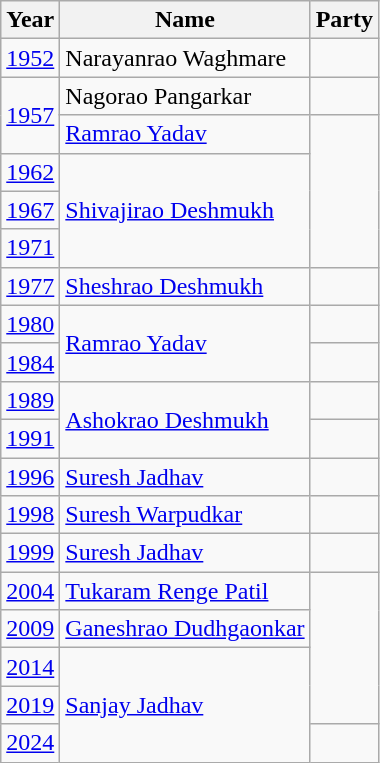<table class="wikitable">
<tr>
<th>Year</th>
<th>Name</th>
<th colspan="2">Party</th>
</tr>
<tr>
<td><a href='#'>1952</a></td>
<td>Narayanrao Waghmare</td>
<td></td>
</tr>
<tr>
<td rowspan="2"><a href='#'>1957</a></td>
<td>Nagorao Pangarkar</td>
<td></td>
</tr>
<tr>
<td><a href='#'>Ramrao Yadav</a></td>
</tr>
<tr>
<td><a href='#'>1962</a></td>
<td rowspan="3"><a href='#'>Shivajirao Deshmukh</a></td>
</tr>
<tr>
<td><a href='#'>1967</a></td>
</tr>
<tr>
<td><a href='#'>1971</a></td>
</tr>
<tr>
<td><a href='#'>1977</a></td>
<td><a href='#'>Sheshrao Deshmukh</a></td>
<td></td>
</tr>
<tr>
<td><a href='#'>1980</a></td>
<td rowspan="2"><a href='#'>Ramrao Yadav</a></td>
<td></td>
</tr>
<tr>
<td><a href='#'>1984</a></td>
</tr>
<tr>
<td><a href='#'>1989</a></td>
<td rowspan="2"><a href='#'>Ashokrao Deshmukh</a></td>
<td></td>
</tr>
<tr>
<td><a href='#'>1991</a></td>
<td></td>
</tr>
<tr>
<td><a href='#'>1996</a></td>
<td><a href='#'>Suresh Jadhav</a></td>
</tr>
<tr>
<td><a href='#'>1998</a></td>
<td><a href='#'>Suresh Warpudkar</a></td>
<td></td>
</tr>
<tr>
<td><a href='#'>1999</a></td>
<td><a href='#'>Suresh Jadhav</a></td>
<td></td>
</tr>
<tr>
<td><a href='#'>2004</a></td>
<td><a href='#'>Tukaram Renge Patil</a></td>
</tr>
<tr>
<td><a href='#'>2009</a></td>
<td><a href='#'>Ganeshrao Dudhgaonkar</a></td>
</tr>
<tr>
<td><a href='#'>2014</a></td>
<td rowspan="3"><a href='#'>Sanjay Jadhav</a></td>
</tr>
<tr>
<td><a href='#'>2019</a></td>
</tr>
<tr>
<td><a href='#'>2024</a></td>
<td></td>
</tr>
</table>
